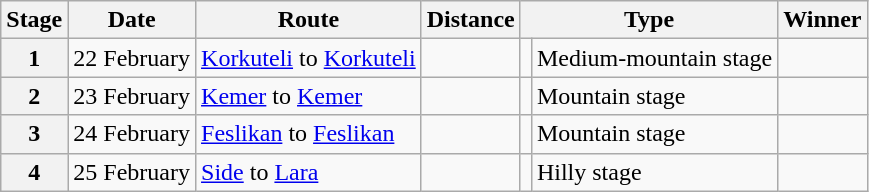<table class="wikitable">
<tr>
<th scope="col">Stage</th>
<th scope="col">Date</th>
<th scope="col">Route</th>
<th scope="col">Distance</th>
<th colspan="2" scope="col">Type</th>
<th scope="col">Winner</th>
</tr>
<tr>
<th scope="row">1</th>
<td>22 February</td>
<td><a href='#'>Korkuteli</a> to <a href='#'>Korkuteli</a></td>
<td style="text-align:center;"></td>
<td></td>
<td>Medium-mountain stage</td>
<td></td>
</tr>
<tr>
<th scope="row">2</th>
<td>23 February</td>
<td><a href='#'>Kemer</a> to <a href='#'>Kemer</a></td>
<td style="text-align:center;"></td>
<td></td>
<td>Mountain stage</td>
<td></td>
</tr>
<tr>
<th scope="row">3</th>
<td>24 February</td>
<td><a href='#'>Feslikan</a> to <a href='#'>Feslikan</a></td>
<td style="text-align:center;"></td>
<td></td>
<td>Mountain stage</td>
<td></td>
</tr>
<tr>
<th scope="row">4</th>
<td>25 February</td>
<td><a href='#'>Side</a> to <a href='#'>Lara</a></td>
<td style="text-align:center;"></td>
<td></td>
<td>Hilly stage</td>
<td></td>
</tr>
</table>
